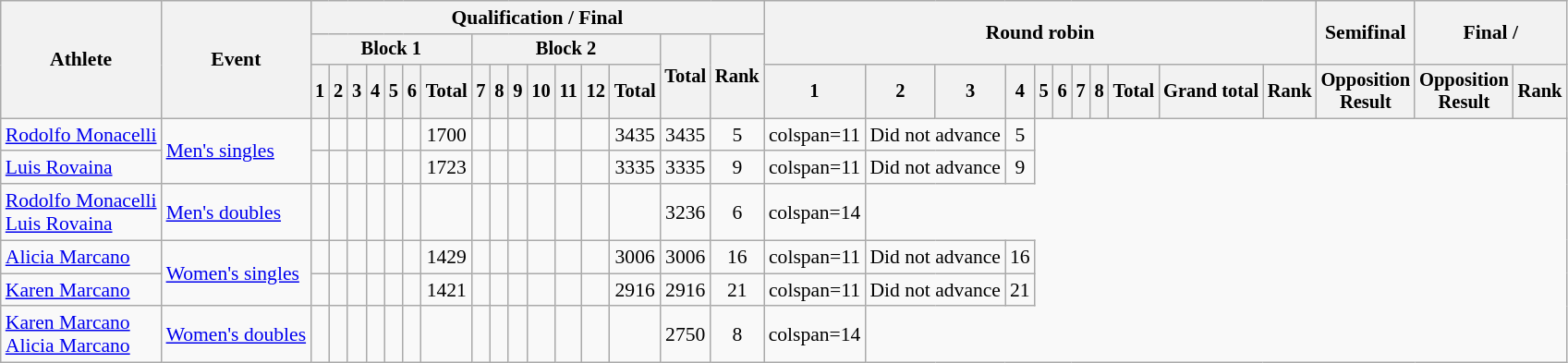<table class=wikitable style=font-size:90%;text-align:center>
<tr>
<th rowspan=3>Athlete</th>
<th rowspan=3>Event</th>
<th colspan=16>Qualification / Final</th>
<th colspan=11 rowspan=2>Round robin</th>
<th rowspan=2>Semifinal</th>
<th rowspan=2 colspan=2>Final / </th>
</tr>
<tr style=font-size:95%>
<th colspan=7>Block 1</th>
<th colspan=7>Block 2</th>
<th rowspan=2>Total</th>
<th rowspan=2>Rank</th>
</tr>
<tr style=font-size:95%>
<th>1</th>
<th>2</th>
<th>3</th>
<th>4</th>
<th>5</th>
<th>6</th>
<th>Total</th>
<th>7</th>
<th>8</th>
<th>9</th>
<th>10</th>
<th>11</th>
<th>12</th>
<th>Total</th>
<th>1</th>
<th>2</th>
<th>3</th>
<th>4</th>
<th>5</th>
<th>6</th>
<th>7</th>
<th>8</th>
<th>Total</th>
<th>Grand total</th>
<th>Rank</th>
<th>Opposition<br>Result</th>
<th>Opposition<br>Result</th>
<th>Rank</th>
</tr>
<tr>
<td align=left><a href='#'>Rodolfo Monacelli</a></td>
<td align=left rowspan=2><a href='#'>Men's singles</a></td>
<td></td>
<td></td>
<td></td>
<td></td>
<td></td>
<td></td>
<td>1700</td>
<td></td>
<td></td>
<td></td>
<td></td>
<td></td>
<td></td>
<td>3435</td>
<td>3435</td>
<td>5</td>
<td>colspan=11 </td>
<td colspan=2>Did not advance</td>
<td>5</td>
</tr>
<tr>
<td align=left><a href='#'>Luis Rovaina</a></td>
<td></td>
<td></td>
<td></td>
<td></td>
<td></td>
<td></td>
<td>1723</td>
<td></td>
<td></td>
<td></td>
<td></td>
<td></td>
<td></td>
<td>3335</td>
<td>3335</td>
<td>9</td>
<td>colspan=11 </td>
<td colspan=2>Did not advance</td>
<td>9</td>
</tr>
<tr>
<td align=left><a href='#'>Rodolfo Monacelli</a><br><a href='#'>Luis Rovaina</a></td>
<td align=left><a href='#'>Men's doubles</a></td>
<td></td>
<td></td>
<td></td>
<td></td>
<td></td>
<td></td>
<td></td>
<td></td>
<td></td>
<td></td>
<td></td>
<td></td>
<td></td>
<td></td>
<td>3236</td>
<td>6</td>
<td>colspan=14 </td>
</tr>
<tr>
<td align=left><a href='#'>Alicia Marcano</a></td>
<td align=left rowspan=2><a href='#'>Women's singles</a></td>
<td></td>
<td></td>
<td></td>
<td></td>
<td></td>
<td></td>
<td>1429</td>
<td></td>
<td></td>
<td></td>
<td></td>
<td></td>
<td></td>
<td>3006</td>
<td>3006</td>
<td>16</td>
<td>colspan=11 </td>
<td colspan=2>Did not advance</td>
<td>16</td>
</tr>
<tr>
<td align=left><a href='#'>Karen Marcano</a></td>
<td></td>
<td></td>
<td></td>
<td></td>
<td></td>
<td></td>
<td>1421</td>
<td></td>
<td></td>
<td></td>
<td></td>
<td></td>
<td></td>
<td>2916</td>
<td>2916</td>
<td>21</td>
<td>colspan=11 </td>
<td colspan=2>Did not advance</td>
<td>21</td>
</tr>
<tr>
<td align=left><a href='#'>Karen Marcano</a><br><a href='#'>Alicia Marcano</a></td>
<td align=left><a href='#'>Women's doubles</a></td>
<td></td>
<td></td>
<td></td>
<td></td>
<td></td>
<td></td>
<td></td>
<td></td>
<td></td>
<td></td>
<td></td>
<td></td>
<td></td>
<td></td>
<td>2750</td>
<td>8</td>
<td>colspan=14 </td>
</tr>
</table>
